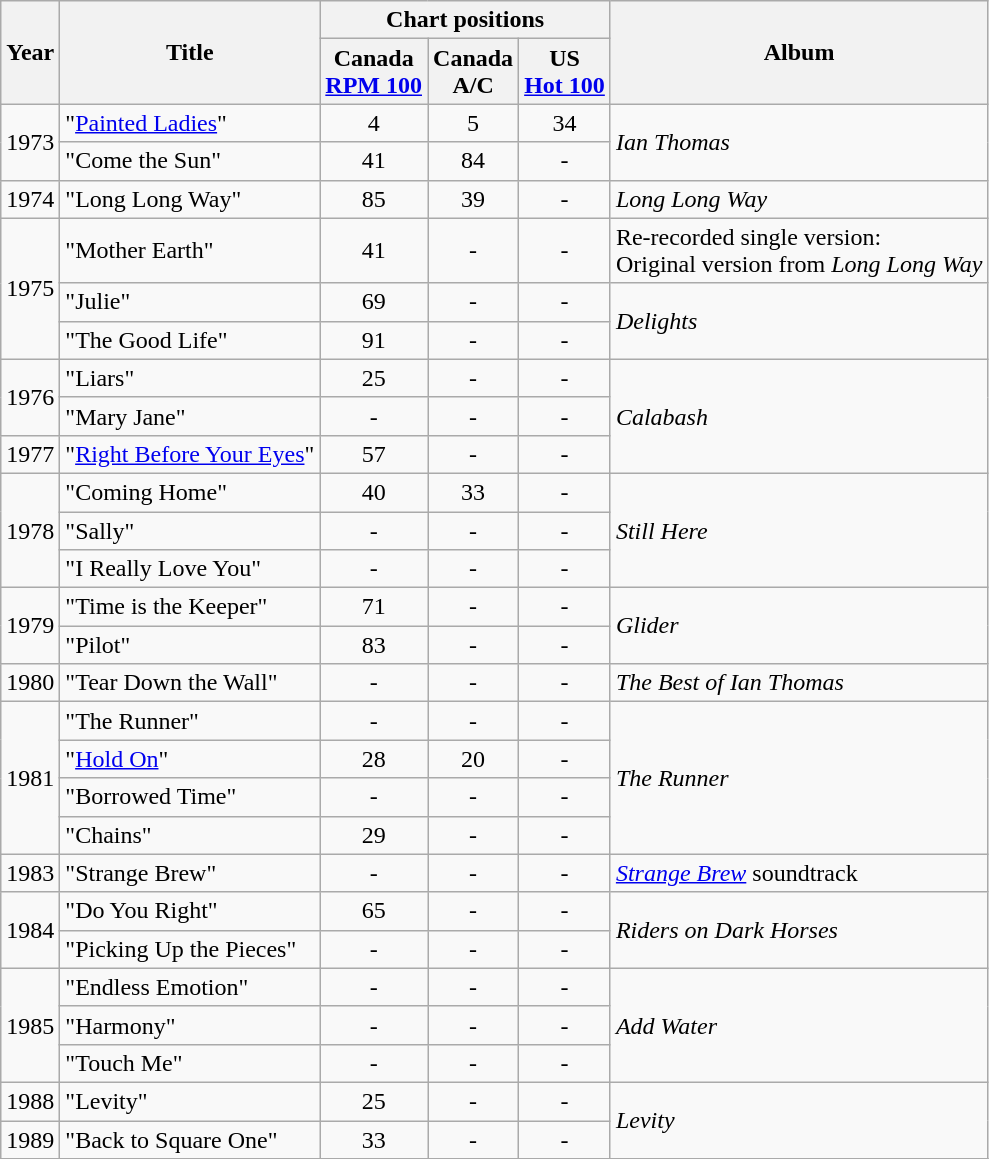<table class="wikitable">
<tr>
<th rowspan="2">Year</th>
<th rowspan="2">Title</th>
<th colspan="3">Chart positions</th>
<th rowspan="2">Album</th>
</tr>
<tr>
<th>Canada<br> <a href='#'>RPM 100</a></th>
<th>Canada<br> A/C</th>
<th>US <br><a href='#'>Hot 100</a></th>
</tr>
<tr>
<td rowspan="2">1973</td>
<td>"<a href='#'>Painted Ladies</a>"</td>
<td align="center">4</td>
<td align="center">5</td>
<td align="center">34</td>
<td rowspan="2"><em>Ian Thomas</em></td>
</tr>
<tr>
<td>"Come the Sun"</td>
<td align="center">41</td>
<td align="center">84</td>
<td align="center">-</td>
</tr>
<tr>
<td>1974</td>
<td>"Long Long Way"</td>
<td align="center">85</td>
<td align="center">39</td>
<td align="center">-</td>
<td><em>Long Long Way</em></td>
</tr>
<tr>
<td rowspan="3">1975</td>
<td>"Mother Earth"</td>
<td align="center">41</td>
<td align="center">-</td>
<td align="center">-</td>
<td>Re-recorded single version:<br>Original version from <em>Long Long Way</em></td>
</tr>
<tr>
<td>"Julie"</td>
<td align="center">69</td>
<td align="center">-</td>
<td align="center">-</td>
<td rowspan="2"><em>Delights</em></td>
</tr>
<tr>
<td>"The Good Life"</td>
<td align="center">91</td>
<td align="center">-</td>
<td align="center">-</td>
</tr>
<tr>
<td rowspan="2">1976</td>
<td>"Liars"</td>
<td align="center">25</td>
<td align="center">-</td>
<td align="center">-</td>
<td rowspan="3"><em>Calabash</em></td>
</tr>
<tr>
<td>"Mary Jane"</td>
<td align="center">-</td>
<td align="center">-</td>
<td align="center">-</td>
</tr>
<tr>
<td>1977</td>
<td>"<a href='#'>Right Before Your Eyes</a>"</td>
<td align="center">57</td>
<td align="center">-</td>
<td align="center">-</td>
</tr>
<tr>
<td rowspan=3>1978</td>
<td>"Coming Home"</td>
<td align="center">40</td>
<td align="center">33</td>
<td align="center">-</td>
<td rowspan="3"><em>Still Here</em></td>
</tr>
<tr>
<td>"Sally"</td>
<td align="center">-</td>
<td align="center">-</td>
<td align="center">-</td>
</tr>
<tr>
<td>"I Really Love You"</td>
<td align="center">-</td>
<td align="center">-</td>
<td align="center">-</td>
</tr>
<tr>
<td rowspan="2">1979</td>
<td>"Time is the Keeper"</td>
<td align="center">71</td>
<td align="center">-</td>
<td align="center">-</td>
<td rowspan="2"><em>Glider</em></td>
</tr>
<tr>
<td>"Pilot"</td>
<td align="center">83</td>
<td align="center">-</td>
<td align="center">-</td>
</tr>
<tr>
<td>1980</td>
<td>"Tear Down the Wall"</td>
<td align="center">-</td>
<td align="center">-</td>
<td align="center">-</td>
<td><em>The Best of Ian Thomas</em></td>
</tr>
<tr>
<td rowspan="4">1981</td>
<td>"The Runner"</td>
<td align="center">-</td>
<td align="center">-</td>
<td align="center">-</td>
<td rowspan="4"><em>The Runner</em></td>
</tr>
<tr>
<td>"<a href='#'>Hold On</a>"</td>
<td align="center">28</td>
<td align="center">20</td>
<td align="center">-</td>
</tr>
<tr>
<td>"Borrowed Time"</td>
<td align="center">-</td>
<td align="center">-</td>
<td align="center">-</td>
</tr>
<tr>
<td>"Chains"</td>
<td align="center">29</td>
<td align="center">-</td>
<td align="center">-</td>
</tr>
<tr>
<td>1983</td>
<td>"Strange Brew"</td>
<td align="center">-</td>
<td align="center">-</td>
<td align="center">-</td>
<td><em><a href='#'>Strange Brew</a></em> soundtrack</td>
</tr>
<tr>
<td rowspan="2">1984</td>
<td>"Do You Right"</td>
<td align="center">65</td>
<td align="center">-</td>
<td align="center">-</td>
<td rowspan="2"><em>Riders on Dark Horses</em></td>
</tr>
<tr>
<td>"Picking Up the Pieces"</td>
<td align="center">-</td>
<td align="center">-</td>
<td align="center">-</td>
</tr>
<tr>
<td rowspan="3">1985</td>
<td>"Endless Emotion"</td>
<td align="center">-</td>
<td align="center">-</td>
<td align="center">-</td>
<td rowspan="3"><em>Add Water</em></td>
</tr>
<tr>
<td>"Harmony"</td>
<td align="center">-</td>
<td align="center">-</td>
<td align="center">-</td>
</tr>
<tr>
<td>"Touch Me"</td>
<td align="center">-</td>
<td align="center">-</td>
<td align="center">-</td>
</tr>
<tr>
<td rowspan="1">1988</td>
<td>"Levity"</td>
<td align="center">25</td>
<td align="center">-</td>
<td align="center">-</td>
<td rowspan="2"><em>Levity</em></td>
</tr>
<tr>
<td rowspan="1">1989</td>
<td>"Back to Square One"</td>
<td align="center">33</td>
<td align="center">-</td>
<td align="center">-</td>
</tr>
<tr>
</tr>
</table>
